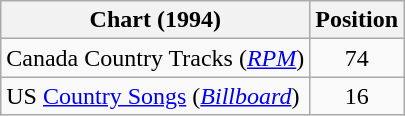<table class="wikitable sortable">
<tr>
<th scope="col">Chart (1994)</th>
<th scope="col">Position</th>
</tr>
<tr>
<td>Canada Country Tracks (<em><a href='#'>RPM</a></em>)</td>
<td align="center">74</td>
</tr>
<tr>
<td>US <a href='#'>Country Songs</a> (<em><a href='#'>Billboard</a></em>)</td>
<td align="center">16</td>
</tr>
</table>
